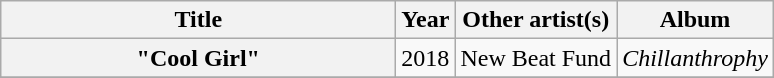<table class="wikitable plainrowheaders" style="text-align:center;">
<tr>
<th scope="col" style="width:16em;">Title</th>
<th scope="col">Year</th>
<th scope="col">Other artist(s)</th>
<th scope="col">Album</th>
</tr>
<tr>
<th scope="row">"Cool Girl"</th>
<td>2018</td>
<td>New Beat Fund</td>
<td><em>Chillanthrophy</em></td>
</tr>
<tr>
</tr>
</table>
